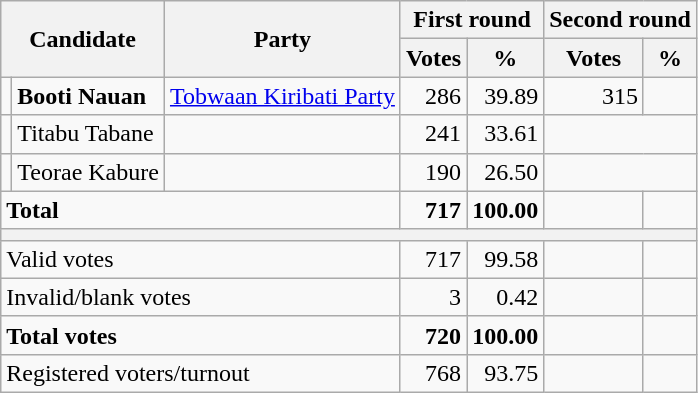<table class=wikitable style=text-align:right>
<tr>
<th colspan=2 rowspan=2>Candidate</th>
<th rowspan=2>Party</th>
<th colspan=2>First round</th>
<th colspan=2>Second round</th>
</tr>
<tr>
<th>Votes</th>
<th>%</th>
<th>Votes</th>
<th>%</th>
</tr>
<tr>
<td bgcolor=></td>
<td align=left><strong>Booti Nauan</strong></td>
<td align=left><a href='#'>Tobwaan Kiribati Party</a></td>
<td>286</td>
<td>39.89</td>
<td>315</td>
<td></td>
</tr>
<tr>
<td></td>
<td align=left>Titabu Tabane</td>
<td></td>
<td>241</td>
<td>33.61</td>
<td align=center colspan=2></td>
</tr>
<tr>
<td></td>
<td align=left>Teorae Kabure</td>
<td></td>
<td>190</td>
<td>26.50</td>
<td align=center colspan=2></td>
</tr>
<tr style="font-weight:bold">
<td colspan=3 align=left>Total</td>
<td>717</td>
<td>100.00</td>
<td></td>
<td></td>
</tr>
<tr>
<th colspan=7></th>
</tr>
<tr>
<td colspan=3 align=left>Valid votes</td>
<td>717</td>
<td>99.58</td>
<td></td>
<td></td>
</tr>
<tr>
<td colspan=3 align=left>Invalid/blank votes</td>
<td>3</td>
<td>0.42</td>
<td></td>
<td></td>
</tr>
<tr style="font-weight:bold">
<td colspan=3 align=left>Total votes</td>
<td>720</td>
<td>100.00</td>
<td></td>
<td></td>
</tr>
<tr>
<td colspan=3 align=left>Registered voters/turnout</td>
<td>768</td>
<td>93.75</td>
<td></td>
<td></td>
</tr>
</table>
